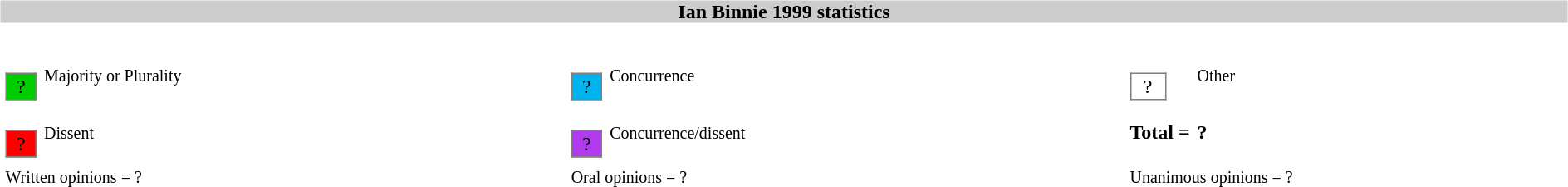<table width=100%>
<tr>
<td><br><table width=100% align=center cellpadding=0 cellspacing=0>
<tr>
<th bgcolor=#CCCCCC>Ian Binnie 1999 statistics</th>
</tr>
<tr>
<td><br><table width=100% cellpadding="2" cellspacing="2" border="0"width=25px>
<tr>
<td><br><table border="1" style="border-collapse:collapse;">
<tr>
<td align=center bgcolor=#00CD00 width=25px>?</td>
</tr>
</table>
</td>
<td><small>Majority or Plurality</small></td>
<td width=25px><br><table border="1" style="border-collapse:collapse;">
<tr>
<td align=center width=25px bgcolor=#00B2EE>?</td>
</tr>
</table>
</td>
<td><small>Concurrence</small></td>
<td width=25px><br><table border="1" style="border-collapse:collapse;">
<tr>
<td align=center width=25px bgcolor=white>?</td>
</tr>
</table>
</td>
<td><small>Other</small></td>
</tr>
<tr>
<td width=25px><br><table border="1" style="border-collapse:collapse;">
<tr>
<td align=center width=25px bgcolor=red>?</td>
</tr>
</table>
</td>
<td><small>Dissent</small></td>
<td width=25px><br><table border="1" style="border-collapse:collapse;">
<tr>
<td align=center width=25px bgcolor=#B23AEE>?</td>
</tr>
</table>
</td>
<td><small>Concurrence/dissent</small></td>
<td white-space: nowrap><strong>Total = </strong></td>
<td><strong>?</strong></td>
</tr>
<tr>
<td colspan=2><small>Written opinions = ?</small></td>
<td colspan=2><small>Oral opinions = ?</small></td>
<td colspan=2><small>Unanimous opinions = ?</small></td>
</tr>
<tr>
</tr>
</table>
</td>
</tr>
</table>
</td>
</tr>
</table>
